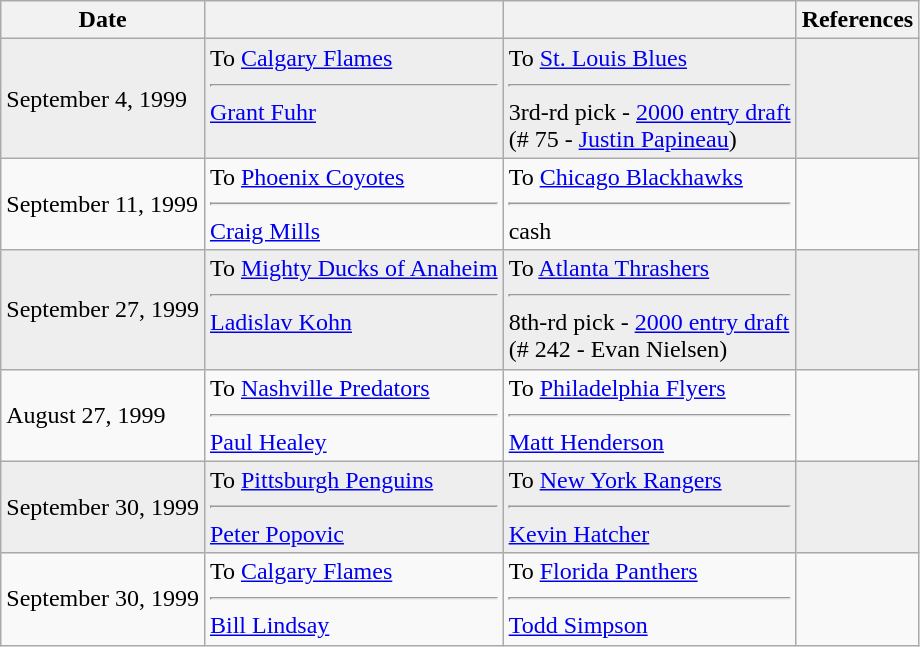<table class="wikitable">
<tr>
<th>Date</th>
<th></th>
<th></th>
<th>References</th>
</tr>
<tr bgcolor="#eeeeee">
<td>September 4, 1999</td>
<td valign="top">To <a href='#'>Calgary Flames</a><hr><a href='#'>Grant Fuhr</a></td>
<td valign="top">To <a href='#'>St. Louis Blues</a><hr>3rd-rd pick - <a href='#'>2000 entry draft</a><br>(# 75 - <a href='#'>Justin Papineau</a>)</td>
<td></td>
</tr>
<tr>
<td>September 11, 1999</td>
<td valign="top">To <a href='#'>Phoenix Coyotes</a><hr><a href='#'>Craig Mills</a></td>
<td valign="top">To <a href='#'>Chicago Blackhawks</a><hr>cash</td>
<td></td>
</tr>
<tr bgcolor="#eeeeee">
<td>September 27, 1999</td>
<td valign="top">To <a href='#'>Mighty Ducks of Anaheim</a><hr><a href='#'>Ladislav Kohn</a></td>
<td valign="top">To <a href='#'>Atlanta Thrashers</a><hr>8th-rd pick - <a href='#'>2000 entry draft</a><br>(# 242 - Evan Nielsen)</td>
<td></td>
</tr>
<tr>
<td>August 27, 1999</td>
<td valign="top">To <a href='#'>Nashville Predators</a><hr><a href='#'>Paul Healey</a></td>
<td valign="top">To <a href='#'>Philadelphia Flyers</a><hr><a href='#'>Matt Henderson</a></td>
<td></td>
</tr>
<tr bgcolor="#eeeeee">
<td>September 30, 1999</td>
<td valign="top">To <a href='#'>Pittsburgh Penguins</a><hr><a href='#'>Peter Popovic</a></td>
<td valign="top">To <a href='#'>New York Rangers</a><hr><a href='#'>Kevin Hatcher</a></td>
<td></td>
</tr>
<tr>
<td>September 30, 1999</td>
<td valign="top">To <a href='#'>Calgary Flames</a><hr><a href='#'>Bill Lindsay</a></td>
<td valign="top">To <a href='#'>Florida Panthers</a><hr><a href='#'>Todd Simpson</a></td>
<td></td>
</tr>
</table>
